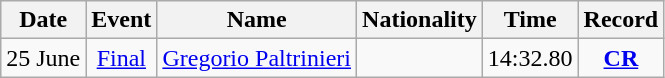<table class="wikitable" style=text-align:center>
<tr>
<th>Date</th>
<th>Event</th>
<th>Name</th>
<th>Nationality</th>
<th>Time</th>
<th>Record</th>
</tr>
<tr>
<td>25 June</td>
<td><a href='#'>Final</a></td>
<td align=left><a href='#'>Gregorio Paltrinieri</a></td>
<td align=left></td>
<td>14:32.80</td>
<td><strong><a href='#'>CR</a></strong></td>
</tr>
</table>
